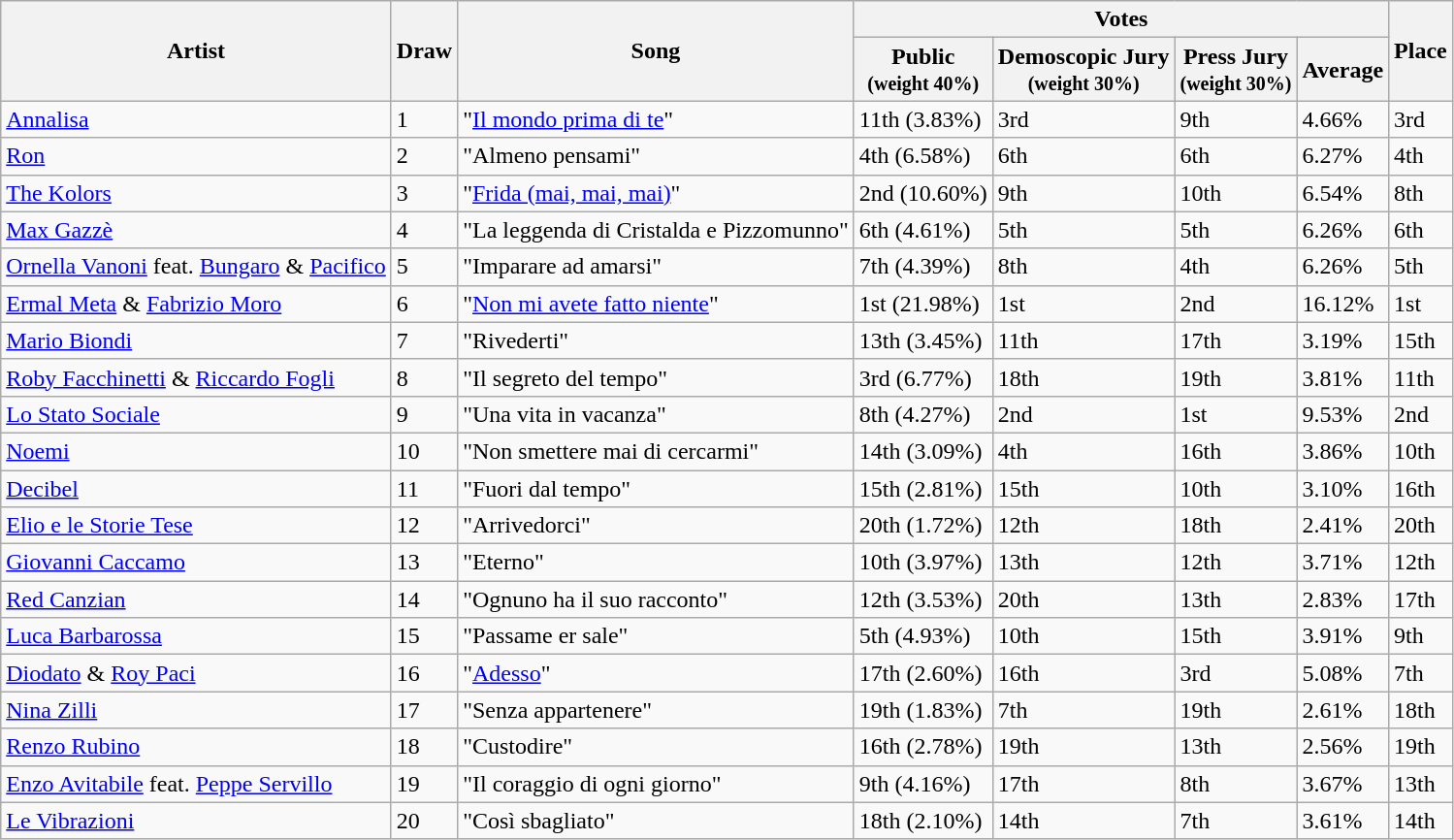<table class="wikitable sortable">
<tr>
<th rowspan="2">Artist</th>
<th rowspan="2">Draw</th>
<th rowspan="2">Song</th>
<th colspan="4" class="unsortable">Votes</th>
<th rowspan="2">Place</th>
</tr>
<tr>
<th>Public<br><small>(weight 40%)</small></th>
<th>Demoscopic Jury<br><small>(weight 30%)</small></th>
<th>Press Jury<br><small>(weight 30%)</small></th>
<th>Average</th>
</tr>
<tr>
<td><a href='#'>Annalisa</a></td>
<td>1</td>
<td>"<a href='#'>Il mondo prima di te</a>"</td>
<td>11th (3.83%)</td>
<td>3rd</td>
<td>9th</td>
<td>4.66%</td>
<td>3rd</td>
</tr>
<tr>
<td><a href='#'>Ron</a></td>
<td>2</td>
<td>"Almeno pensami"</td>
<td>4th (6.58%)</td>
<td>6th</td>
<td>6th</td>
<td>6.27%</td>
<td>4th</td>
</tr>
<tr>
<td><a href='#'>The Kolors</a></td>
<td>3</td>
<td>"<a href='#'>Frida (mai, mai, mai)</a>"</td>
<td>2nd (10.60%)</td>
<td>9th</td>
<td>10th</td>
<td>6.54%</td>
<td>8th</td>
</tr>
<tr>
<td><a href='#'>Max Gazzè</a></td>
<td>4</td>
<td>"La leggenda di Cristalda e Pizzomunno"</td>
<td>6th (4.61%)</td>
<td>5th</td>
<td>5th</td>
<td>6.26%</td>
<td>6th</td>
</tr>
<tr>
<td><a href='#'>Ornella Vanoni</a> feat. <a href='#'>Bungaro</a> & <a href='#'>Pacifico</a></td>
<td>5</td>
<td>"Imparare ad amarsi"</td>
<td>7th (4.39%)</td>
<td>8th</td>
<td>4th</td>
<td>6.26%</td>
<td>5th</td>
</tr>
<tr>
<td><a href='#'>Ermal Meta</a> & <a href='#'>Fabrizio Moro</a></td>
<td>6</td>
<td>"<a href='#'>Non mi avete fatto niente</a>"</td>
<td>1st (21.98%)</td>
<td>1st</td>
<td>2nd</td>
<td>16.12%</td>
<td>1st</td>
</tr>
<tr>
<td><a href='#'>Mario Biondi</a></td>
<td>7</td>
<td>"Rivederti"</td>
<td>13th (3.45%)</td>
<td>11th</td>
<td>17th</td>
<td>3.19%</td>
<td>15th</td>
</tr>
<tr>
<td><a href='#'>Roby Facchinetti</a> & <a href='#'>Riccardo Fogli</a></td>
<td>8</td>
<td>"Il segreto del tempo"</td>
<td>3rd (6.77%)</td>
<td>18th</td>
<td>19th</td>
<td>3.81%</td>
<td>11th</td>
</tr>
<tr>
<td><a href='#'>Lo Stato Sociale</a></td>
<td>9</td>
<td>"Una vita in vacanza"</td>
<td>8th (4.27%)</td>
<td>2nd</td>
<td>1st</td>
<td>9.53%</td>
<td>2nd</td>
</tr>
<tr>
<td><a href='#'>Noemi</a></td>
<td>10</td>
<td>"Non smettere mai di cercarmi"</td>
<td>14th (3.09%)</td>
<td>4th</td>
<td>16th</td>
<td>3.86%</td>
<td>10th</td>
</tr>
<tr>
<td><a href='#'>Decibel</a></td>
<td>11</td>
<td>"Fuori dal tempo"</td>
<td>15th (2.81%)</td>
<td>15th</td>
<td>10th</td>
<td>3.10%</td>
<td>16th</td>
</tr>
<tr>
<td><a href='#'>Elio e le Storie Tese</a></td>
<td>12</td>
<td>"Arrivedorci"</td>
<td>20th (1.72%)</td>
<td>12th</td>
<td>18th</td>
<td>2.41%</td>
<td>20th</td>
</tr>
<tr>
<td><a href='#'>Giovanni Caccamo</a></td>
<td>13</td>
<td>"Eterno"</td>
<td>10th (3.97%)</td>
<td>13th</td>
<td>12th</td>
<td>3.71%</td>
<td>12th</td>
</tr>
<tr>
<td><a href='#'>Red Canzian</a></td>
<td>14</td>
<td>"Ognuno ha il suo racconto"</td>
<td>12th (3.53%)</td>
<td>20th</td>
<td>13th</td>
<td>2.83%</td>
<td>17th</td>
</tr>
<tr>
<td><a href='#'>Luca Barbarossa</a></td>
<td>15</td>
<td>"Passame er sale"</td>
<td>5th (4.93%)</td>
<td>10th</td>
<td>15th</td>
<td>3.91%</td>
<td>9th</td>
</tr>
<tr>
<td><a href='#'>Diodato</a> & <a href='#'>Roy Paci</a></td>
<td>16</td>
<td>"<a href='#'>Adesso</a>"</td>
<td>17th (2.60%)</td>
<td>16th</td>
<td>3rd</td>
<td>5.08%</td>
<td>7th</td>
</tr>
<tr>
<td><a href='#'>Nina Zilli</a></td>
<td>17</td>
<td>"Senza appartenere"</td>
<td>19th (1.83%)</td>
<td>7th</td>
<td>19th</td>
<td>2.61%</td>
<td>18th</td>
</tr>
<tr>
<td><a href='#'>Renzo Rubino</a></td>
<td>18</td>
<td>"Custodire"</td>
<td>16th (2.78%)</td>
<td>19th</td>
<td>13th</td>
<td>2.56%</td>
<td>19th</td>
</tr>
<tr>
<td><a href='#'>Enzo Avitabile</a> feat. <a href='#'>Peppe Servillo</a></td>
<td>19</td>
<td>"Il coraggio di ogni giorno"</td>
<td>9th (4.16%)</td>
<td>17th</td>
<td>8th</td>
<td>3.67%</td>
<td>13th</td>
</tr>
<tr>
<td><a href='#'>Le Vibrazioni</a></td>
<td>20</td>
<td>"Così sbagliato"</td>
<td>18th (2.10%)</td>
<td>14th</td>
<td>7th</td>
<td>3.61%</td>
<td>14th</td>
</tr>
</table>
